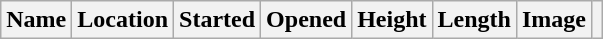<table class="wikitable sortable">
<tr>
<th>Name</th>
<th>Location</th>
<th>Started</th>
<th>Opened</th>
<th>Height</th>
<th>Length</th>
<th>Image</th>
<th><br>










</th>
</tr>
</table>
